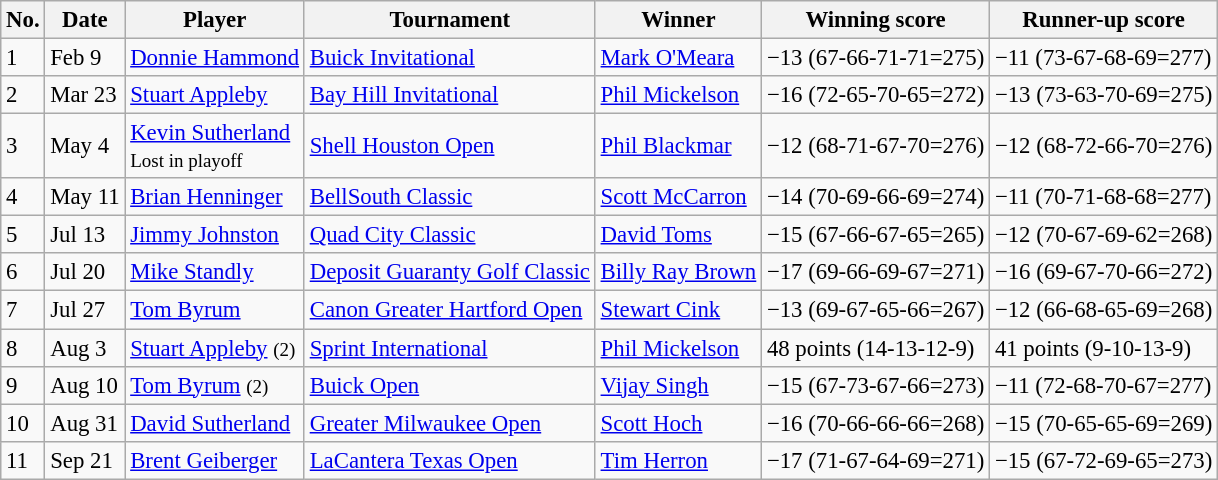<table class="wikitable" style="font-size:95%;">
<tr>
<th>No.</th>
<th>Date</th>
<th>Player</th>
<th>Tournament</th>
<th>Winner</th>
<th>Winning score</th>
<th>Runner-up score</th>
</tr>
<tr>
<td>1</td>
<td>Feb 9</td>
<td> <a href='#'>Donnie Hammond</a></td>
<td><a href='#'>Buick Invitational</a></td>
<td> <a href='#'>Mark O'Meara</a></td>
<td>−13 (67-66-71-71=275)</td>
<td>−11 (73-67-68-69=277)</td>
</tr>
<tr>
<td>2</td>
<td>Mar 23</td>
<td> <a href='#'>Stuart Appleby</a></td>
<td><a href='#'>Bay Hill Invitational</a></td>
<td> <a href='#'>Phil Mickelson</a></td>
<td>−16 (72-65-70-65=272)</td>
<td>−13 (73-63-70-69=275)</td>
</tr>
<tr>
<td>3</td>
<td>May 4</td>
<td> <a href='#'>Kevin Sutherland</a><br><small>Lost in playoff</small></td>
<td><a href='#'>Shell Houston Open</a></td>
<td> <a href='#'>Phil Blackmar</a></td>
<td>−12 (68-71-67-70=276)</td>
<td>−12 (68-72-66-70=276)</td>
</tr>
<tr>
<td>4</td>
<td>May 11</td>
<td> <a href='#'>Brian Henninger</a></td>
<td><a href='#'>BellSouth Classic</a></td>
<td> <a href='#'>Scott McCarron</a></td>
<td>−14 (70-69-66-69=274)</td>
<td>−11 (70-71-68-68=277)</td>
</tr>
<tr>
<td>5</td>
<td>Jul 13</td>
<td> <a href='#'>Jimmy Johnston</a></td>
<td><a href='#'>Quad City Classic</a></td>
<td> <a href='#'>David Toms</a></td>
<td>−15 (67-66-67-65=265)</td>
<td>−12 (70-67-69-62=268)</td>
</tr>
<tr>
<td>6</td>
<td>Jul 20</td>
<td> <a href='#'>Mike Standly</a></td>
<td><a href='#'>Deposit Guaranty Golf Classic</a></td>
<td> <a href='#'>Billy Ray Brown</a></td>
<td>−17 (69-66-69-67=271)</td>
<td>−16 (69-67-70-66=272)</td>
</tr>
<tr>
<td>7</td>
<td>Jul 27</td>
<td> <a href='#'>Tom Byrum</a></td>
<td><a href='#'>Canon Greater Hartford Open</a></td>
<td> <a href='#'>Stewart Cink</a></td>
<td>−13 (69-67-65-66=267)</td>
<td>−12 (66-68-65-69=268)</td>
</tr>
<tr>
<td>8</td>
<td>Aug 3</td>
<td> <a href='#'>Stuart Appleby</a> <small>(2)</small></td>
<td><a href='#'>Sprint International</a></td>
<td> <a href='#'>Phil Mickelson</a></td>
<td>48 points (14-13-12-9)</td>
<td>41 points (9-10-13-9)</td>
</tr>
<tr>
<td>9</td>
<td>Aug 10</td>
<td> <a href='#'>Tom Byrum</a> <small>(2)</small></td>
<td><a href='#'>Buick Open</a></td>
<td> <a href='#'>Vijay Singh</a></td>
<td>−15 (67-73-67-66=273)</td>
<td>−11 (72-68-70-67=277)</td>
</tr>
<tr>
<td>10</td>
<td>Aug 31</td>
<td> <a href='#'>David Sutherland</a></td>
<td><a href='#'>Greater Milwaukee Open</a></td>
<td> <a href='#'>Scott Hoch</a></td>
<td>−16 (70-66-66-66=268)</td>
<td>−15 (70-65-65-69=269)</td>
</tr>
<tr>
<td>11</td>
<td>Sep 21</td>
<td> <a href='#'>Brent Geiberger</a></td>
<td><a href='#'>LaCantera Texas Open</a></td>
<td> <a href='#'>Tim Herron</a></td>
<td>−17 (71-67-64-69=271)</td>
<td>−15 (67-72-69-65=273)</td>
</tr>
</table>
